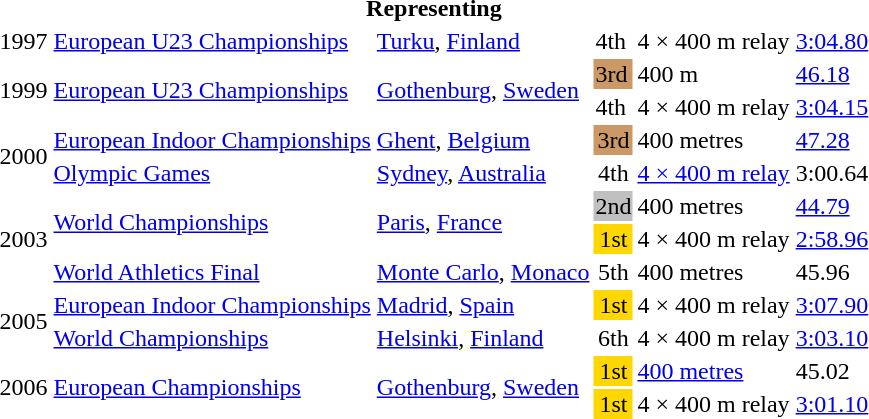<table>
<tr>
<th colspan="6">Representing </th>
</tr>
<tr>
<td>1997</td>
<td><a href='#'>European U23 Championships</a></td>
<td><a href='#'>Turku</a>, <a href='#'>Finland</a></td>
<td>4th</td>
<td>4 × 400 m relay</td>
<td><a href='#'>3:04.80</a></td>
</tr>
<tr>
<td rowspan=2>1999</td>
<td rowspan=2><a href='#'>European U23 Championships</a></td>
<td rowspan=2><a href='#'>Gothenburg</a>, <a href='#'>Sweden</a></td>
<td bgcolor="cc9966">3rd</td>
<td>400 m</td>
<td><a href='#'>46.18</a></td>
</tr>
<tr>
<td>4th</td>
<td>4 × 400 m relay</td>
<td><a href='#'>3:04.15</a></td>
</tr>
<tr>
<td rowspan=2>2000</td>
<td><a href='#'>European Indoor Championships</a></td>
<td><a href='#'>Ghent</a>, <a href='#'>Belgium</a></td>
<td bgcolor="CC9966" align="center">3rd</td>
<td>400 metres</td>
<td><a href='#'>47.28</a></td>
</tr>
<tr>
<td><a href='#'>Olympic Games</a></td>
<td><a href='#'>Sydney</a>, <a href='#'>Australia</a></td>
<td align="center">4th</td>
<td><a href='#'>4 × 400 m relay</a></td>
<td>3:00.64</td>
</tr>
<tr>
<td rowspan=3>2003</td>
<td rowspan=2><a href='#'>World Championships</a></td>
<td rowspan=2><a href='#'>Paris</a>, <a href='#'>France</a></td>
<td bgcolor="silver" align="center">2nd</td>
<td>400 metres</td>
<td><a href='#'>44.79</a></td>
</tr>
<tr>
<td bgcolor="gold" align="center">1st</td>
<td>4 × 400 m relay</td>
<td><a href='#'>2:58.96</a></td>
</tr>
<tr>
<td><a href='#'>World Athletics Final</a></td>
<td><a href='#'>Monte Carlo</a>, <a href='#'>Monaco</a></td>
<td align="center">5th</td>
<td>400 metres</td>
<td>45.96</td>
</tr>
<tr>
<td rowspan=2>2005</td>
<td><a href='#'>European Indoor Championships</a></td>
<td><a href='#'>Madrid</a>, <a href='#'>Spain</a></td>
<td bgcolor="gold" align="center">1st</td>
<td>4 × 400 m relay</td>
<td><a href='#'>3:07.90</a></td>
</tr>
<tr>
<td><a href='#'>World Championships</a></td>
<td><a href='#'>Helsinki</a>, <a href='#'>Finland</a></td>
<td align="center">6th</td>
<td>4 × 400 m relay</td>
<td><a href='#'>3:03.10</a></td>
</tr>
<tr>
<td rowspan=2>2006</td>
<td rowspan=2><a href='#'>European Championships</a></td>
<td rowspan=2><a href='#'>Gothenburg</a>, <a href='#'>Sweden</a></td>
<td bgcolor="gold" align="center">1st</td>
<td><a href='#'>400 metres</a></td>
<td>45.02</td>
</tr>
<tr>
<td bgcolor="gold" align="center">1st</td>
<td>4 × 400 m relay</td>
<td><a href='#'>3:01.10</a></td>
</tr>
</table>
